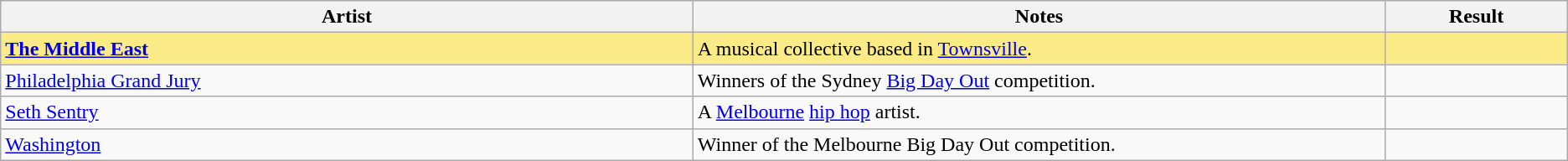<table class="sortable wikitable">
<tr>
<th width="19%">Artist</th>
<th width="19%">Notes</th>
<th width="5%">Result</th>
</tr>
<tr style="background:#FAEB86">
<td><strong><a href='#'>The Middle East</a></strong></td>
<td>A musical collective based in <a href='#'>Townsville</a>.</td>
<td></td>
</tr>
<tr>
<td><a href='#'>Philadelphia Grand Jury</a></td>
<td>Winners of the Sydney <a href='#'>Big Day Out</a> competition.</td>
<td></td>
</tr>
<tr>
<td><a href='#'>Seth Sentry</a></td>
<td>A <a href='#'>Melbourne</a> <a href='#'>hip hop</a> artist.</td>
<td></td>
</tr>
<tr>
<td><a href='#'>Washington</a></td>
<td>Winner of the Melbourne Big Day Out competition.</td>
<td></td>
</tr>
</table>
